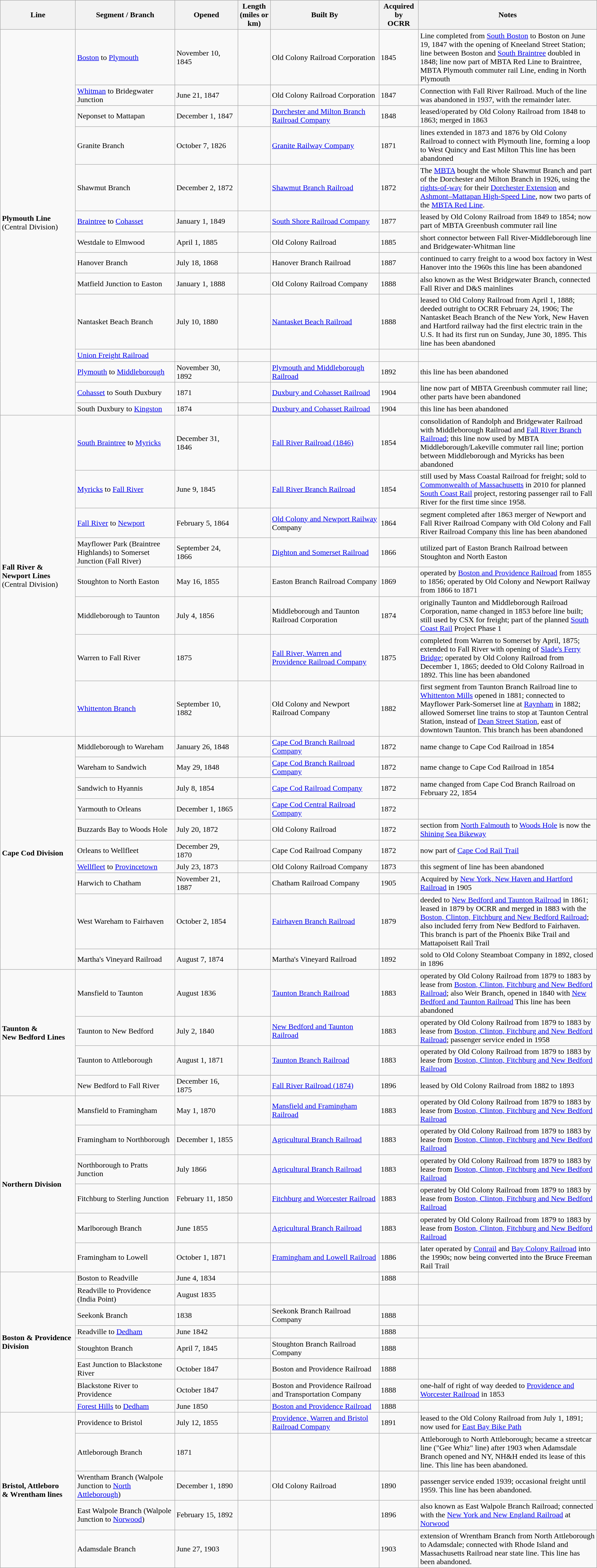<table class="wikitable">
<tr>
<th scope="col" width="150">Line</th>
<th scope="col" width="200">Segment / Branch</th>
<th scope="col" width="125">Opened</th>
<th scope="col" width="60">Length <br>(miles or km)</th>
<th scope="col" width="220">Built By</th>
<th scope="col" width="75">Acquired by <br>OCRR</th>
<th>Notes</th>
</tr>
<tr>
<td rowspan=14><strong>Plymouth Line</strong> <br>(Central Division)</td>
<td><a href='#'>Boston</a> to <a href='#'>Plymouth</a></td>
<td>November 10, 1845</td>
<td></td>
<td>Old Colony Railroad Corporation</td>
<td>1845</td>
<td>Line completed  from <a href='#'>South Boston</a> to Boston on June 19, 1847 with the opening of Kneeland Street Station; line between Boston and <a href='#'>South Braintree</a> doubled in 1848; line now part of MBTA Red Line to Braintree, MBTA Plymouth commuter rail Line, ending in North Plymouth</td>
</tr>
<tr>
<td><a href='#'>Whitman</a> to Bridegwater Junction</td>
<td>June 21, 1847</td>
<td></td>
<td>Old Colony Railroad Corporation</td>
<td>1847</td>
<td>Connection with Fall River Railroad. Much of the line was abandoned in 1937, with the remainder later.</td>
</tr>
<tr>
<td>Neponset to Mattapan</td>
<td>December 1, 1847</td>
<td></td>
<td><a href='#'>Dorchester and Milton Branch Railroad Company</a></td>
<td>1848</td>
<td>leased/operated by Old Colony Railroad from 1848 to 1863; merged in 1863</td>
</tr>
<tr>
<td>Granite Branch</td>
<td>October 7, 1826</td>
<td></td>
<td><a href='#'>Granite Railway Company</a></td>
<td>1871</td>
<td>lines extended in 1873 and 1876 by Old Colony Railroad to connect with Plymouth line, forming a loop to West Quincy and East Milton This line has been abandoned</td>
</tr>
<tr>
<td>Shawmut Branch</td>
<td>December 2, 1872</td>
<td></td>
<td><a href='#'>Shawmut Branch Railroad</a></td>
<td>1872</td>
<td>The <a href='#'>MBTA</a> bought the whole Shawmut Branch and part of the Dorchester and Milton Branch in 1926, using the <a href='#'>rights-of-way</a> for their <a href='#'>Dorchester Extension</a> and <a href='#'>Ashmont–Mattapan High-Speed Line</a>, now two parts of the <a href='#'>MBTA Red Line</a>.</td>
</tr>
<tr>
<td><a href='#'>Braintree</a> to <a href='#'>Cohasset</a></td>
<td>January 1, 1849</td>
<td></td>
<td><a href='#'>South Shore Railroad Company</a></td>
<td>1877</td>
<td>leased by Old Colony Railroad from 1849 to 1854; now part of MBTA Greenbush commuter rail line</td>
</tr>
<tr>
<td>Westdale to Elmwood</td>
<td>April 1, 1885</td>
<td></td>
<td>Old Colony Railroad</td>
<td>1885</td>
<td>short connector between Fall River-Middleborough line and Bridgewater-Whitman line</td>
</tr>
<tr>
<td>Hanover Branch</td>
<td>July 18, 1868</td>
<td></td>
<td>Hanover Branch Railroad</td>
<td>1887</td>
<td>continued to carry freight to a wood box factory in West Hanover into the 1960s this line has been abandoned</td>
</tr>
<tr>
<td>Matfield Junction to Easton</td>
<td>January 1, 1888</td>
<td></td>
<td>Old Colony Railroad Company</td>
<td>1888</td>
<td>also known as the West Bridgewater Branch, connected Fall River and D&S mainlines</td>
</tr>
<tr>
<td>Nantasket Beach Branch</td>
<td>July 10, 1880</td>
<td></td>
<td><a href='#'>Nantasket Beach Railroad</a></td>
<td>1888</td>
<td>leased to Old Colony Railroad from April 1, 1888; deeded outright to OCRR February 24, 1906; The Nantasket Beach Branch of the New York, New Haven and Hartford railway had the first electric train in the U.S.  It had its first run on Sunday, June 30, 1895. This line has been abandoned</td>
</tr>
<tr>
<td><a href='#'>Union Freight Railroad</a></td>
<td></td>
<td></td>
<td></td>
<td></td>
<td></td>
</tr>
<tr>
<td><a href='#'>Plymouth</a> to <a href='#'>Middleborough</a></td>
<td>November 30, 1892</td>
<td></td>
<td><a href='#'>Plymouth and Middleborough Railroad</a></td>
<td>1892</td>
<td>this line has been abandoned</td>
</tr>
<tr>
<td><a href='#'>Cohasset</a> to South Duxbury</td>
<td>1871</td>
<td></td>
<td><a href='#'>Duxbury and Cohasset Railroad</a></td>
<td>1904</td>
<td>line now part of MBTA Greenbush commuter rail line; other parts have been abandoned</td>
</tr>
<tr>
<td>South Duxbury to <a href='#'>Kingston</a></td>
<td>1874</td>
<td></td>
<td><a href='#'>Duxbury and Cohasset Railroad</a></td>
<td>1904</td>
<td>this line has been abandoned</td>
</tr>
<tr>
<td rowspan=8><strong>Fall River & <br>Newport Lines</strong> <br>(Central Division)</td>
<td><a href='#'>South Braintree</a> to <a href='#'>Myricks</a></td>
<td>December 31, 1846</td>
<td></td>
<td><a href='#'>Fall River Railroad (1846)</a></td>
<td>1854</td>
<td>consolidation of Randolph and Bridgewater Railroad with Middleborough Railroad and <a href='#'>Fall River Branch Railroad</a>; this line now used by MBTA Middleborough/Lakeville commuter rail line; portion between Middleborough and Myricks has been abandoned</td>
</tr>
<tr>
<td><a href='#'>Myricks</a> to <a href='#'>Fall River</a></td>
<td>June 9, 1845</td>
<td></td>
<td><a href='#'>Fall River Branch Railroad</a></td>
<td>1854</td>
<td>still used by Mass Coastal Railroad for freight; sold to <a href='#'>Commonwealth of Massachusetts</a> in 2010 for planned <a href='#'>South Coast Rail</a> project, restoring passenger rail to Fall River for the first time since 1958.</td>
</tr>
<tr>
<td><a href='#'>Fall River</a> to <a href='#'>Newport</a></td>
<td>February 5, 1864</td>
<td></td>
<td><a href='#'>Old Colony and Newport Railway</a> Company</td>
<td>1864</td>
<td>segment completed after 1863 merger of Newport and Fall River Railroad Company with Old Colony and Fall River Railroad Company this line has been abandoned</td>
</tr>
<tr>
<td>Mayflower Park (Braintree Highlands) to Somerset Junction (Fall River)</td>
<td>September 24, 1866</td>
<td></td>
<td><a href='#'>Dighton and Somerset Railroad</a></td>
<td>1866</td>
<td>utilized part of Easton Branch Railroad between Stoughton and North Easton</td>
</tr>
<tr>
<td>Stoughton to North Easton</td>
<td>May 16, 1855</td>
<td></td>
<td>Easton Branch Railroad Company</td>
<td>1869</td>
<td>operated by <a href='#'>Boston and Providence Railroad</a> from 1855 to 1856; operated by Old Colony and Newport Railway from 1866 to 1871</td>
</tr>
<tr>
<td>Middleborough to Taunton</td>
<td>July 4, 1856</td>
<td></td>
<td>Middleborough and Taunton Railroad Corporation</td>
<td>1874</td>
<td>originally Taunton and Middleborough Railroad Corporation, name changed in 1853 before line built; still used by CSX for freight; part of the planned <a href='#'>South Coast Rail</a> Project Phase 1</td>
</tr>
<tr>
<td>Warren to Fall River</td>
<td>1875</td>
<td></td>
<td><a href='#'>Fall River, Warren and Providence Railroad Company</a></td>
<td>1875</td>
<td>completed from Warren to Somerset by April, 1875; extended to Fall River with opening of <a href='#'>Slade's Ferry Bridge</a>; operated by Old Colony Railroad from December 1, 1865; deeded to Old Colony Railroad in 1892. This line has been abandoned</td>
</tr>
<tr>
<td><a href='#'>Whittenton Branch</a></td>
<td>September 10, 1882</td>
<td></td>
<td>Old Colony and Newport Railroad Company</td>
<td>1882</td>
<td>first  segment from Taunton Branch Railroad line to <a href='#'>Whittenton Mills</a> opened in 1881; connected to Mayflower Park-Somerset line at <a href='#'>Raynham</a> in 1882; allowed Somerset line trains to stop at Taunton Central Station, instead of <a href='#'>Dean Street Station</a>, east of downtown Taunton. This branch has been abandoned</td>
</tr>
<tr>
<td rowspan=10><strong>Cape Cod Division</strong></td>
<td>Middleborough to Wareham</td>
<td>January 26, 1848</td>
<td></td>
<td><a href='#'>Cape Cod Branch Railroad Company</a></td>
<td>1872</td>
<td>name change to Cape Cod Railroad in 1854</td>
</tr>
<tr>
<td>Wareham to Sandwich</td>
<td>May 29, 1848</td>
<td></td>
<td><a href='#'>Cape Cod Branch Railroad Company</a></td>
<td>1872</td>
<td>name change to Cape Cod Railroad in 1854</td>
</tr>
<tr>
<td>Sandwich to Hyannis</td>
<td>July 8, 1854</td>
<td></td>
<td><a href='#'>Cape Cod Railroad Company</a></td>
<td>1872</td>
<td>name changed from Cape Cod Branch Railroad on February 22, 1854</td>
</tr>
<tr>
<td>Yarmouth to Orleans</td>
<td>December 1, 1865</td>
<td></td>
<td><a href='#'>Cape Cod Central Railroad Company</a></td>
<td>1872</td>
<td></td>
</tr>
<tr>
<td>Buzzards Bay to Woods Hole</td>
<td>July 20, 1872</td>
<td></td>
<td>Old Colony Railroad</td>
<td>1872</td>
<td>section from <a href='#'>North Falmouth</a> to <a href='#'>Woods Hole</a> is now the <a href='#'>Shining Sea Bikeway</a></td>
</tr>
<tr>
<td>Orleans to Wellfleet</td>
<td>December 29, 1870</td>
<td></td>
<td>Cape Cod Railroad Company</td>
<td>1872</td>
<td>now part of <a href='#'>Cape Cod Rail Trail</a></td>
</tr>
<tr>
<td><a href='#'>Wellfleet</a> to <a href='#'>Provincetown</a></td>
<td>July 23, 1873</td>
<td></td>
<td>Old Colony Railroad Company</td>
<td>1873</td>
<td>this segment of line has been abandoned</td>
</tr>
<tr>
<td>Harwich to Chatham</td>
<td>November 21, 1887</td>
<td></td>
<td>Chatham Railroad Company</td>
<td>1905</td>
<td>Acquired by <a href='#'>New York, New Haven and Hartford Railroad</a> in 1905</td>
</tr>
<tr>
<td>West Wareham to Fairhaven</td>
<td>October 2, 1854</td>
<td></td>
<td><a href='#'>Fairhaven Branch Railroad</a></td>
<td>1879</td>
<td>deeded to <a href='#'>New Bedford and Taunton Railroad</a> in 1861; leased in 1879 by OCRR and merged in 1883 with the <a href='#'>Boston, Clinton, Fitchburg and New Bedford Railroad</a>; also included ferry from New Bedford to Fairhaven. This branch is part of the Phoenix Bike Trail and Mattapoisett Rail Trail</td>
</tr>
<tr>
<td>Martha's Vineyard Railroad</td>
<td>August 7, 1874</td>
<td></td>
<td>Martha's Vineyard Railroad</td>
<td>1892</td>
<td>sold to Old Colony Steamboat Company in 1892, closed in 1896</td>
</tr>
<tr>
<td rowspan=4><strong>Taunton & <br>New Bedford Lines</strong></td>
<td>Mansfield to Taunton</td>
<td>August 1836</td>
<td></td>
<td><a href='#'>Taunton Branch Railroad</a></td>
<td>1883</td>
<td>operated by Old Colony Railroad from 1879 to 1883 by lease from <a href='#'>Boston, Clinton, Fitchburg and New Bedford Railroad</a>; also Weir Branch, opened in 1840 with <a href='#'>New Bedford and Taunton Railroad</a> This line has been abandoned</td>
</tr>
<tr>
<td>Taunton to New Bedford</td>
<td>July 2, 1840</td>
<td></td>
<td><a href='#'>New Bedford and Taunton Railroad</a></td>
<td>1883</td>
<td>operated by Old Colony Railroad from 1879 to 1883 by lease from <a href='#'>Boston, Clinton, Fitchburg and New Bedford Railroad</a>; passenger service ended in 1958</td>
</tr>
<tr>
<td>Taunton to Attleborough</td>
<td>August 1, 1871</td>
<td></td>
<td><a href='#'>Taunton Branch Railroad</a></td>
<td>1883</td>
<td>operated by Old Colony Railroad from 1879 to 1883 by lease from <a href='#'>Boston, Clinton, Fitchburg and New Bedford Railroad</a></td>
</tr>
<tr>
<td>New Bedford to Fall River</td>
<td>December 16, 1875</td>
<td></td>
<td><a href='#'>Fall River Railroad (1874)</a></td>
<td>1896</td>
<td>leased by Old Colony Railroad from 1882 to 1893</td>
</tr>
<tr>
<td rowspan=6><strong>Northern Division</strong></td>
<td>Mansfield to Framingham</td>
<td>May 1, 1870</td>
<td></td>
<td><a href='#'>Mansfield and Framingham Railroad</a></td>
<td>1883</td>
<td>operated by Old Colony Railroad from 1879 to 1883 by lease from <a href='#'>Boston, Clinton, Fitchburg and New Bedford Railroad</a></td>
</tr>
<tr>
<td>Framingham to Northborough</td>
<td>December 1, 1855</td>
<td></td>
<td><a href='#'>Agricultural Branch Railroad</a></td>
<td>1883</td>
<td>operated by Old Colony Railroad from 1879 to 1883 by lease from <a href='#'>Boston, Clinton, Fitchburg and New Bedford Railroad</a></td>
</tr>
<tr>
<td>Northborough to Pratts Junction</td>
<td>July 1866</td>
<td></td>
<td><a href='#'>Agricultural Branch Railroad</a></td>
<td>1883</td>
<td>operated by Old Colony Railroad from 1879 to 1883 by lease from <a href='#'>Boston, Clinton, Fitchburg and New Bedford Railroad</a></td>
</tr>
<tr>
<td>Fitchburg to Sterling Junction</td>
<td>February 11, 1850</td>
<td></td>
<td><a href='#'>Fitchburg and Worcester Railroad</a></td>
<td>1883</td>
<td>operated by Old Colony Railroad from 1879 to 1883 by lease from <a href='#'>Boston, Clinton, Fitchburg and New Bedford Railroad</a></td>
</tr>
<tr>
<td>Marlborough Branch</td>
<td>June 1855</td>
<td></td>
<td><a href='#'>Agricultural Branch Railroad</a></td>
<td>1883</td>
<td>operated by Old Colony Railroad from 1879 to 1883 by lease from <a href='#'>Boston, Clinton, Fitchburg and New Bedford Railroad</a></td>
</tr>
<tr>
<td>Framingham to Lowell</td>
<td>October 1, 1871</td>
<td></td>
<td><a href='#'>Framingham and Lowell Railroad</a></td>
<td>1886</td>
<td>later operated by <a href='#'>Conrail</a> and <a href='#'>Bay Colony Railroad</a> into the 1990s; now being converted into the Bruce Freeman Rail Trail</td>
</tr>
<tr>
<td rowspan=8><strong>Boston & Providence <br>Division</strong></td>
<td>Boston to Readville</td>
<td>June 4, 1834</td>
<td></td>
<td></td>
<td>1888</td>
<td></td>
</tr>
<tr>
<td>Readville to Providence <br>(India Point)</td>
<td>August 1835</td>
<td></td>
<td></td>
<td></td>
<td></td>
</tr>
<tr>
<td>Seekonk Branch</td>
<td>1838</td>
<td></td>
<td>Seekonk Branch Railroad Company</td>
<td>1888</td>
<td></td>
</tr>
<tr>
<td>Readville to <a href='#'>Dedham</a></td>
<td>June 1842</td>
<td></td>
<td></td>
<td>1888</td>
<td></td>
</tr>
<tr>
<td>Stoughton Branch</td>
<td>April 7, 1845</td>
<td></td>
<td>Stoughton Branch Railroad Company</td>
<td>1888</td>
<td></td>
</tr>
<tr>
<td>East Junction to Blackstone River</td>
<td>October 1847</td>
<td></td>
<td>Boston and Providence Railroad</td>
<td>1888</td>
<td></td>
</tr>
<tr>
<td>Blackstone River to Providence</td>
<td>October 1847</td>
<td></td>
<td>Boston and Providence Railroad and Transportation Company</td>
<td>1888</td>
<td>one-half of right of way deeded to <a href='#'>Providence and Worcester Railroad</a> in 1853</td>
</tr>
<tr>
<td><a href='#'>Forest Hills</a> to <a href='#'>Dedham</a></td>
<td>June 1850</td>
<td></td>
<td><a href='#'>Boston and Providence Railroad</a></td>
<td>1888</td>
<td></td>
</tr>
<tr>
<td rowspan=5><strong>Bristol, Attleboro <br>& Wrentham lines</strong></td>
<td>Providence to Bristol</td>
<td>July 12, 1855</td>
<td></td>
<td><a href='#'>Providence, Warren and Bristol Railroad Company</a></td>
<td>1891</td>
<td>leased to the Old Colony Railroad from July 1, 1891; now used for <a href='#'>East Bay Bike Path</a></td>
</tr>
<tr>
<td>Attleborough Branch</td>
<td>1871</td>
<td></td>
<td></td>
<td></td>
<td>Attleborough to North Attleborough; became a streetcar line ("Gee Whiz" line) after 1903 when Adamsdale Branch opened and NY, NH&H ended its lease of this line.  This line has been abandoned.</td>
</tr>
<tr>
<td>Wrentham Branch (Walpole Junction to <a href='#'>North Attleborough</a>)</td>
<td>December 1, 1890</td>
<td></td>
<td>Old Colony Railroad</td>
<td>1890</td>
<td>passenger service ended 1939; occasional freight until 1959.  This line has been abandoned.</td>
</tr>
<tr>
<td>East Walpole Branch (Walpole Junction to <a href='#'>Norwood</a>)</td>
<td>February 15, 1892</td>
<td></td>
<td></td>
<td>1896</td>
<td>also known as East Walpole Branch Railroad; connected with the <a href='#'>New York and New England Railroad</a> at <a href='#'>Norwood</a></td>
</tr>
<tr>
<td>Adamsdale Branch</td>
<td>June 27, 1903</td>
<td></td>
<td></td>
<td>1903</td>
<td>extension of Wrentham Branch from North Attleborough to Adamsdale; connected with Rhode Island and Massachusetts Railroad near state line.  This line has been abandoned.</td>
</tr>
</table>
